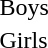<table>
<tr>
<td>Boys</td>
<td></td>
<td></td>
<td></td>
</tr>
<tr>
<td>Girls</td>
<td></td>
<td></td>
<td></td>
</tr>
</table>
